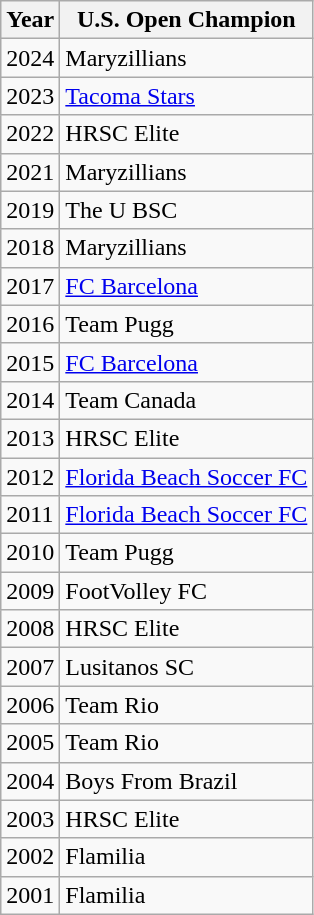<table class="wikitable">
<tr>
<th>Year</th>
<th>U.S. Open Champion</th>
</tr>
<tr>
<td>2024</td>
<td>Maryzillians</td>
</tr>
<tr>
<td>2023</td>
<td><a href='#'>Tacoma Stars</a></td>
</tr>
<tr>
<td>2022</td>
<td>HRSC Elite</td>
</tr>
<tr>
<td>2021</td>
<td>Maryzillians</td>
</tr>
<tr>
<td>2019</td>
<td>The U BSC</td>
</tr>
<tr>
<td>2018</td>
<td>Maryzillians</td>
</tr>
<tr>
<td>2017</td>
<td><a href='#'>FC Barcelona</a></td>
</tr>
<tr>
<td>2016</td>
<td>Team Pugg</td>
</tr>
<tr>
<td>2015</td>
<td><a href='#'>FC Barcelona</a></td>
</tr>
<tr>
<td>2014</td>
<td>Team Canada</td>
</tr>
<tr>
<td>2013</td>
<td>HRSC Elite</td>
</tr>
<tr>
<td>2012</td>
<td><a href='#'>Florida Beach Soccer FC</a></td>
</tr>
<tr>
<td>2011</td>
<td><a href='#'>Florida Beach Soccer FC</a></td>
</tr>
<tr>
<td>2010</td>
<td>Team Pugg</td>
</tr>
<tr>
<td>2009</td>
<td>FootVolley FC</td>
</tr>
<tr>
<td>2008</td>
<td>HRSC Elite</td>
</tr>
<tr>
<td>2007</td>
<td>Lusitanos SC</td>
</tr>
<tr>
<td>2006</td>
<td>Team Rio</td>
</tr>
<tr>
<td>2005</td>
<td>Team Rio</td>
</tr>
<tr>
<td>2004</td>
<td>Boys From Brazil</td>
</tr>
<tr>
<td>2003</td>
<td>HRSC Elite</td>
</tr>
<tr>
<td>2002</td>
<td>Flamilia</td>
</tr>
<tr>
<td>2001</td>
<td>Flamilia</td>
</tr>
</table>
